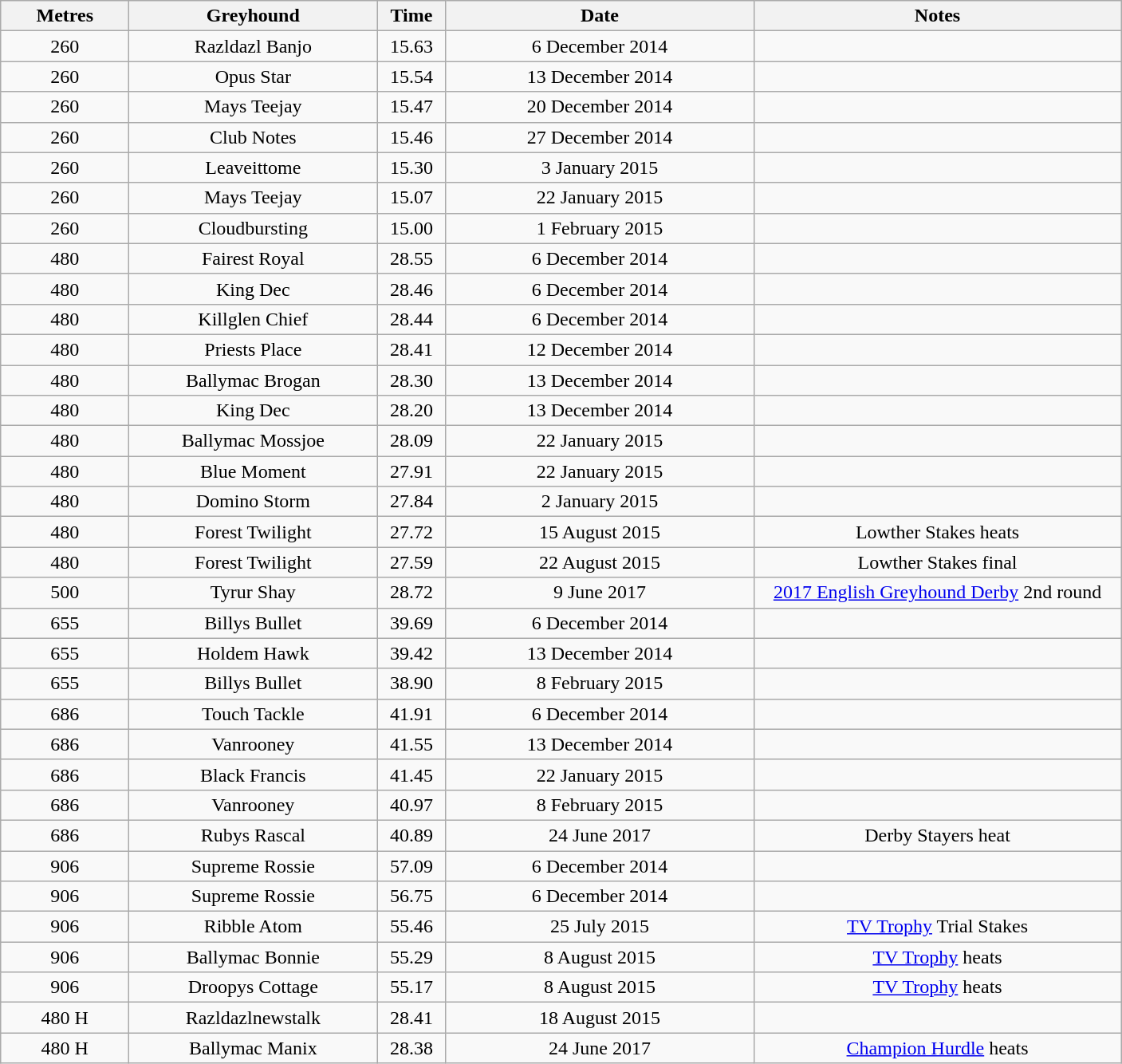<table class="wikitable style="font-size: 100%">
<tr>
<th width=100>Metres</th>
<th width=200>Greyhound</th>
<th width=50>Time</th>
<th width=250>Date</th>
<th width=300>Notes</th>
</tr>
<tr align=center>
<td>260</td>
<td>Razldazl Banjo</td>
<td>15.63</td>
<td>6 December 2014</td>
<td></td>
</tr>
<tr align=center>
<td>260</td>
<td>Opus Star</td>
<td>15.54</td>
<td>13 December 2014</td>
<td></td>
</tr>
<tr align=center>
<td>260</td>
<td>Mays Teejay</td>
<td>15.47</td>
<td>20 December 2014</td>
<td></td>
</tr>
<tr align=center>
<td>260</td>
<td>Club Notes</td>
<td>15.46</td>
<td>27 December 2014</td>
<td></td>
</tr>
<tr align=center>
<td>260</td>
<td>Leaveittome</td>
<td>15.30</td>
<td>3 January 2015</td>
<td></td>
</tr>
<tr align=center>
<td>260</td>
<td>Mays Teejay</td>
<td>15.07</td>
<td>22 January 2015</td>
<td></td>
</tr>
<tr align=center>
<td>260</td>
<td>Cloudbursting	</td>
<td>15.00</td>
<td>1 February 2015</td>
<td></td>
</tr>
<tr align=center>
<td>480</td>
<td>Fairest Royal</td>
<td>28.55</td>
<td>6 December 2014</td>
<td></td>
</tr>
<tr align=center>
<td>480</td>
<td>King Dec</td>
<td>28.46</td>
<td>6 December 2014</td>
<td></td>
</tr>
<tr align=center>
<td>480</td>
<td>Killglen Chief</td>
<td>28.44</td>
<td>6 December 2014</td>
<td></td>
</tr>
<tr align=center>
<td>480</td>
<td>Priests Place</td>
<td>28.41</td>
<td>12 December 2014</td>
<td></td>
</tr>
<tr align=center>
<td>480</td>
<td>Ballymac Brogan</td>
<td>28.30</td>
<td>13 December 2014</td>
<td></td>
</tr>
<tr align=center>
<td>480</td>
<td>King Dec</td>
<td>28.20</td>
<td>13 December 2014</td>
<td></td>
</tr>
<tr align=center>
<td>480</td>
<td>Ballymac Mossjoe</td>
<td>28.09</td>
<td>22 January 2015</td>
<td></td>
</tr>
<tr align=center>
<td>480</td>
<td>Blue Moment</td>
<td>27.91</td>
<td>22 January 2015</td>
<td></td>
</tr>
<tr align=center>
<td>480</td>
<td>Domino Storm</td>
<td>27.84</td>
<td>2 January 2015</td>
<td></td>
</tr>
<tr align=center>
<td>480</td>
<td>Forest Twilight</td>
<td>27.72</td>
<td>15 August 2015</td>
<td>Lowther Stakes heats</td>
</tr>
<tr align=center>
<td>480</td>
<td>Forest Twilight </td>
<td>27.59</td>
<td>22 August 2015</td>
<td>Lowther Stakes final</td>
</tr>
<tr align=center>
<td>500</td>
<td>Tyrur Shay </td>
<td>28.72</td>
<td>9 June 2017</td>
<td><a href='#'>2017 English Greyhound Derby</a> 2nd round</td>
</tr>
<tr align=center>
<td>655</td>
<td>Billys Bullet</td>
<td>39.69</td>
<td>6 December 2014</td>
<td></td>
</tr>
<tr align=center>
<td>655</td>
<td>Holdem Hawk</td>
<td>39.42</td>
<td>13 December 2014</td>
<td></td>
</tr>
<tr align=center>
<td>655</td>
<td>Billys Bullet	</td>
<td>38.90</td>
<td>8 February 2015</td>
<td></td>
</tr>
<tr align=center>
<td>686</td>
<td>Touch Tackle</td>
<td>41.91</td>
<td>6 December 2014</td>
<td></td>
</tr>
<tr align=center>
<td>686</td>
<td>Vanrooney</td>
<td>41.55</td>
<td>13 December 2014</td>
<td></td>
</tr>
<tr align=center>
<td>686</td>
<td>Black Francis</td>
<td>41.45</td>
<td>22 January 2015</td>
<td></td>
</tr>
<tr align=center>
<td>686</td>
<td>Vanrooney</td>
<td>40.97</td>
<td>8 February 2015</td>
<td></td>
</tr>
<tr align=center>
<td>686</td>
<td>Rubys Rascal	</td>
<td>40.89</td>
<td>24 June 2017</td>
<td>Derby Stayers heat</td>
</tr>
<tr align=center>
<td>906</td>
<td>Supreme Rossie</td>
<td>57.09</td>
<td>6 December 2014</td>
<td></td>
</tr>
<tr align=center>
<td>906</td>
<td>Supreme Rossie</td>
<td>56.75</td>
<td>6 December 2014</td>
<td></td>
</tr>
<tr align=center>
<td>906</td>
<td>Ribble Atom</td>
<td>55.46</td>
<td>25 July 2015</td>
<td><a href='#'>TV Trophy</a> Trial Stakes</td>
</tr>
<tr align=center>
<td>906</td>
<td>Ballymac Bonnie</td>
<td>55.29</td>
<td>8 August 2015</td>
<td><a href='#'>TV Trophy</a> heats</td>
</tr>
<tr align=center>
<td>906</td>
<td>Droopys Cottage </td>
<td>55.17</td>
<td>8 August 2015</td>
<td><a href='#'>TV Trophy</a> heats</td>
</tr>
<tr align=center>
<td>480 H</td>
<td>Razldazlnewstalk</td>
<td>28.41</td>
<td>18 August 2015</td>
<td></td>
</tr>
<tr align=center>
<td>480 H</td>
<td>Ballymac Manix </td>
<td>28.38</td>
<td>24 June 2017</td>
<td><a href='#'>Champion Hurdle</a> heats</td>
</tr>
</table>
